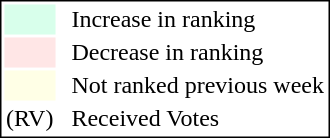<table style="border:1px solid black;">
<tr>
<td style="background:#D8FFEB; width:20px;"></td>
<td> </td>
<td>Increase in ranking</td>
</tr>
<tr>
<td style="background:#FFE6E6; width:20px;"></td>
<td> </td>
<td>Decrease in ranking</td>
</tr>
<tr>
<td style="background:#FFFFE6; width:20px;"></td>
<td> </td>
<td>Not ranked previous week</td>
</tr>
<tr>
<td>(RV)</td>
<td> </td>
<td>Received Votes</td>
</tr>
</table>
